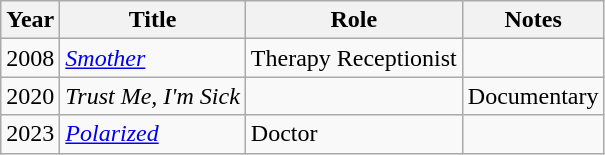<table class="wikitable sortable">
<tr>
<th>Year</th>
<th>Title</th>
<th>Role</th>
<th>Notes</th>
</tr>
<tr>
<td>2008</td>
<td><a href='#'><em>Smother</em></a></td>
<td>Therapy Receptionist</td>
<td></td>
</tr>
<tr>
<td>2020</td>
<td><em>Trust Me, I'm Sick</em></td>
<td></td>
<td>Documentary</td>
</tr>
<tr>
<td>2023</td>
<td><em><a href='#'>Polarized</a></em></td>
<td>Doctor</td>
<td></td>
</tr>
</table>
